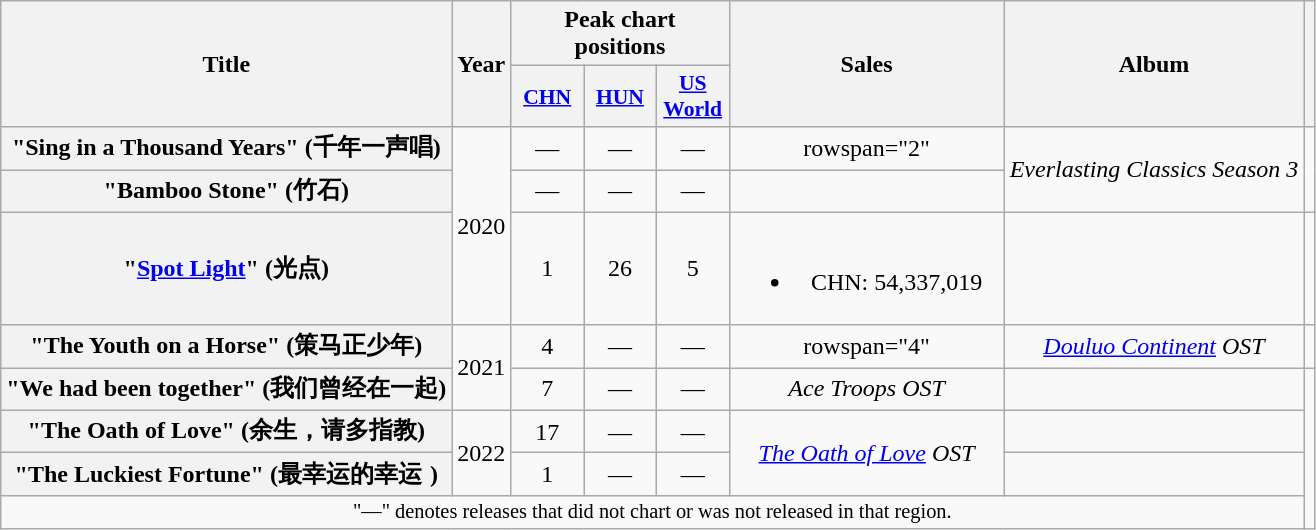<table class="wikitable plainrowheaders" style="text-align:center;">
<tr>
<th rowspan="2" scope="col">Title</th>
<th rowspan="2" scope="col">Year</th>
<th colspan="3">Peak chart positions</th>
<th rowspan="2" scope="col" style="width:11em;">Sales</th>
<th rowspan="2" scope="col">Album</th>
<th rowspan="2" scope="col"></th>
</tr>
<tr>
<th scope="col" style="width:2.9em;font-size:90%;"><a href='#'>CHN</a><br></th>
<th scope="col" style="width:2.9em;font-size:90%;"><a href='#'>HUN</a><br></th>
<th scope="col" style="width:2.9em;font-size:90%;"><a href='#'>US World</a><br></th>
</tr>
<tr>
<th scope="row">"Sing in a Thousand Years" (千年一声唱)<br></th>
<td rowspan="3">2020</td>
<td>—</td>
<td>—</td>
<td>—</td>
<td>rowspan="2" </td>
<td rowspan="2"><em>Everlasting Classics Season 3</em></td>
<td rowspan="2"></td>
</tr>
<tr>
<th scope="row">"Bamboo Stone" (竹石)</th>
<td>—</td>
<td>—</td>
<td>—</td>
</tr>
<tr>
<th scope="row">"<a href='#'>Spot Light</a>" (光点)</th>
<td>1</td>
<td>26</td>
<td>5</td>
<td><br><ul><li>CHN: 54,337,019</li></ul></td>
<td></td>
<td></td>
</tr>
<tr>
<th scope="row">"The Youth on a Horse" (策马正少年)</th>
<td rowspan="2">2021</td>
<td>4</td>
<td>—</td>
<td>—</td>
<td>rowspan="4" </td>
<td><em><a href='#'>Douluo Continent</a> OST</em></td>
<td></td>
</tr>
<tr>
<th scope="row">"We had been together" (我们曾经在一起)<br></th>
<td>7</td>
<td>—</td>
<td>—</td>
<td><em>Ace Troops OST</em></td>
<td></td>
</tr>
<tr>
<th scope="row">"The Oath of Love" (余生，请多指教)<br></th>
<td rowspan="2">2022</td>
<td>17</td>
<td>—</td>
<td>—</td>
<td rowspan="2"><em><a href='#'>The Oath of Love</a> OST</em></td>
<td></td>
</tr>
<tr>
<th scope="row">"The Luckiest Fortune" (最幸运的幸运 )</th>
<td>1</td>
<td>—</td>
<td>—</td>
<td></td>
</tr>
<tr>
<td colspan="7" style="font-size:85%">"—" denotes releases that did not chart or was not released in that region.</td>
</tr>
</table>
